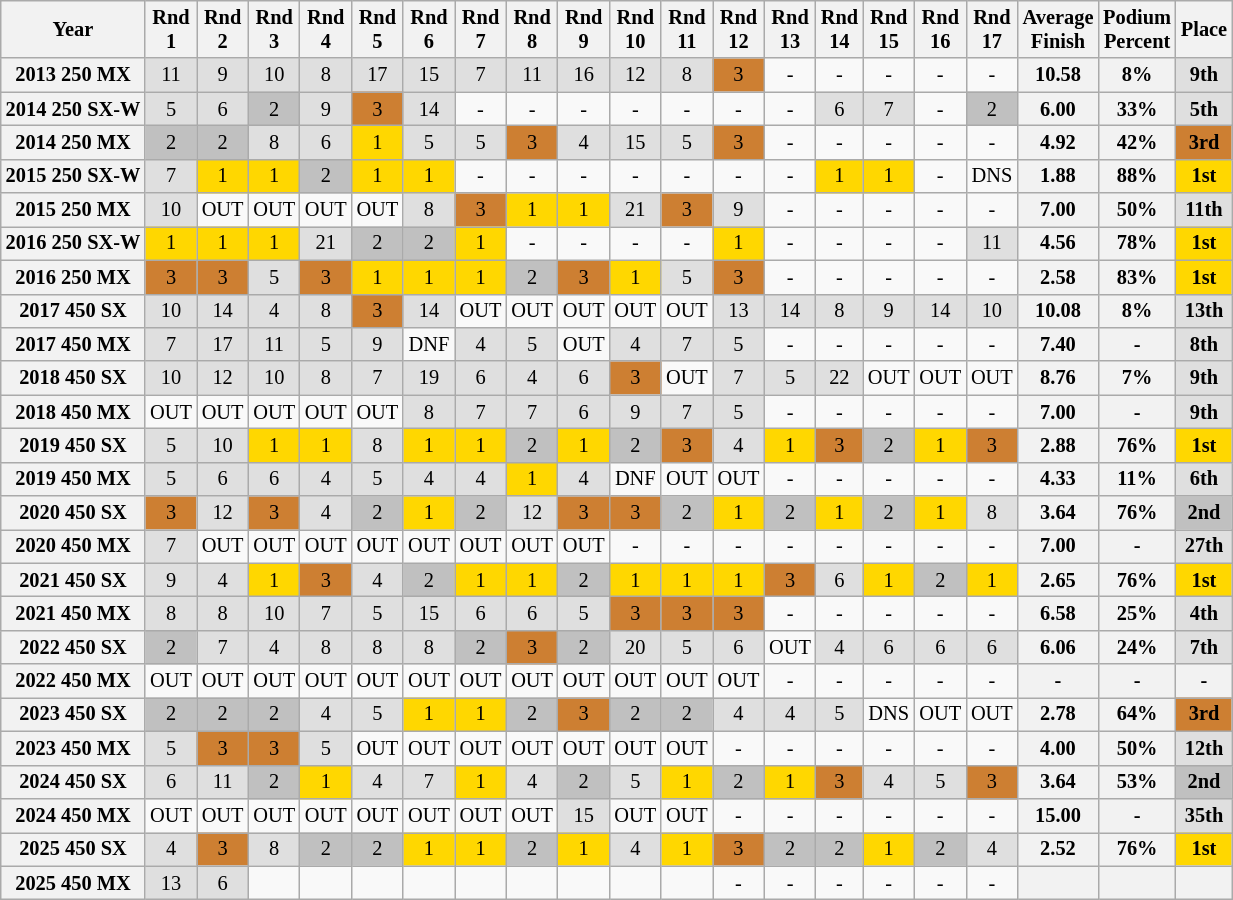<table class="wikitable" style="font-size: 85%; text-align:center">
<tr valign="top">
<th valign="middle">Year</th>
<th>Rnd<br>1</th>
<th>Rnd<br>2</th>
<th>Rnd<br>3</th>
<th>Rnd<br>4</th>
<th>Rnd<br>5</th>
<th>Rnd<br>6</th>
<th>Rnd<br>7</th>
<th>Rnd<br>8</th>
<th>Rnd<br>9</th>
<th>Rnd<br>10</th>
<th>Rnd<br>11</th>
<th>Rnd<br>12</th>
<th>Rnd<br>13</th>
<th>Rnd<br>14</th>
<th>Rnd<br>15</th>
<th>Rnd<br>16</th>
<th>Rnd<br>17</th>
<th valign="middle">Average<br>Finish</th>
<th valign="middle">Podium<br>Percent</th>
<th valign="middle">Place</th>
</tr>
<tr>
<th>2013 250 MX</th>
<td style="background:#dfdfdf;">11</td>
<td style="background:#dfdfdf;">9</td>
<td style="background:#dfdfdf;">10</td>
<td style="background:#dfdfdf;">8</td>
<td style="background:#dfdfdf;">17</td>
<td style="background:#dfdfdf;">15</td>
<td style="background:#dfdfdf;">7</td>
<td style="background:#dfdfdf;">11</td>
<td style="background:#dfdfdf;">16</td>
<td style="background:#dfdfdf;">12</td>
<td style="background:#dfdfdf;">8</td>
<td style="background:#CD7F32;">3</td>
<td>-</td>
<td>-</td>
<td>-</td>
<td>-</td>
<td>-</td>
<th>10.58</th>
<th>8%</th>
<th style="background:#dfdfdf;">9th</th>
</tr>
<tr>
<th>2014 250 SX-W</th>
<td style="background:#dfdfdf;">5</td>
<td style="background:#dfdfdf;">6</td>
<td style="background:silver;">2</td>
<td style="background:#dfdfdf;">9</td>
<td style="background:#CD7F32;">3</td>
<td style="background:#dfdfdf;">14</td>
<td>-</td>
<td>-</td>
<td>-</td>
<td>-</td>
<td>-</td>
<td>-</td>
<td>-</td>
<td style="background:#dfdfdf;">6</td>
<td style="background:#dfdfdf;">7</td>
<td>-</td>
<td style="background:silver;">2</td>
<th>6.00</th>
<th>33%</th>
<th style="background:#dfdfdf;">5th</th>
</tr>
<tr>
<th>2014 250 MX</th>
<td style="background:silver;">2</td>
<td style="background:silver;">2</td>
<td style="background:#dfdfdf;">8</td>
<td style="background:#dfdfdf;">6</td>
<td style="background: gold;">1</td>
<td style="background:#dfdfdf;">5</td>
<td style="background:#dfdfdf;">5</td>
<td style="background:#CD7F32;">3</td>
<td style="background:#dfdfdf;">4</td>
<td style="background:#dfdfdf;">15</td>
<td style="background:#dfdfdf;">5</td>
<td style="background:#CD7F32;">3</td>
<td>-</td>
<td>-</td>
<td>-</td>
<td>-</td>
<td>-</td>
<th>4.92</th>
<th>42%</th>
<th style="background:#CD7F32;">3rd</th>
</tr>
<tr>
<th>2015 250 SX-W</th>
<td style="background:#dfdfdf;">7</td>
<td style="background: gold;">1</td>
<td style="background: gold;">1</td>
<td style="background: silver;">2</td>
<td style="background: gold;">1</td>
<td style="background: gold;">1</td>
<td>-</td>
<td>-</td>
<td>-</td>
<td>-</td>
<td>-</td>
<td>-</td>
<td>-</td>
<td style="background: gold;">1</td>
<td style="background: gold;">1</td>
<td>-</td>
<td>DNS </td>
<th>1.88</th>
<th>88%</th>
<th style="background: gold;">1st</th>
</tr>
<tr>
<th>2015 250 MX</th>
<td style="background:#dfdfdf;">10</td>
<td>OUT</td>
<td>OUT</td>
<td>OUT</td>
<td>OUT</td>
<td style="background:#dfdfdf;">8</td>
<td style="background:#CD7F32;">3</td>
<td style="background: gold;">1</td>
<td style="background: gold;">1</td>
<td style="background:#dfdfdf;">21</td>
<td style="background:#CD7F32;">3</td>
<td style="background:#dfdfdf;">9</td>
<td>-</td>
<td>-</td>
<td>-</td>
<td>-</td>
<td>-</td>
<th>7.00</th>
<th>50%</th>
<th style="background:#dfdfdf;">11th</th>
</tr>
<tr>
<th>2016 250 SX-W</th>
<td style="background: gold;">1</td>
<td style="background: gold;">1</td>
<td style="background: gold;">1</td>
<td style="background:#dfdfdf;">21</td>
<td style="background: silver;">2</td>
<td style="background: silver;">2</td>
<td style="background: gold;">1</td>
<td>-</td>
<td>-</td>
<td>-</td>
<td>-</td>
<td style="background: gold;">1</td>
<td>-</td>
<td>-</td>
<td>-</td>
<td>-</td>
<td style="background:#dfdfdf;">11</td>
<th>4.56</th>
<th>78%</th>
<th style="background: gold;">1st</th>
</tr>
<tr>
<th>2016 250 MX</th>
<td style="background:#CD7F32;">3</td>
<td style="background:#CD7F32;">3</td>
<td style="background:#dfdfdf;">5</td>
<td style="background:#CD7F32;">3</td>
<td style="background: gold;">1</td>
<td style="background: gold;">1</td>
<td style="background: gold;">1</td>
<td style="background: silver;">2</td>
<td style="background:#CD7F32;">3</td>
<td style="background: gold;">1</td>
<td style="background:#dfdfdf;">5</td>
<td style="background:#CD7F32;">3</td>
<td>-</td>
<td>-</td>
<td>-</td>
<td>-</td>
<td>-</td>
<th>2.58</th>
<th>83%</th>
<th style="background: gold;">1st</th>
</tr>
<tr>
<th>2017 450 SX</th>
<td style="background:#dfdfdf;">10</td>
<td style="background:#dfdfdf;">14</td>
<td style="background:#dfdfdf;">4</td>
<td style="background:#dfdfdf;">8</td>
<td style="background:#CD7F32;">3</td>
<td style="background:#dfdfdf;">14</td>
<td>OUT</td>
<td>OUT</td>
<td>OUT</td>
<td>OUT</td>
<td>OUT</td>
<td style="background:#dfdfdf;">13</td>
<td style="background:#dfdfdf;">14</td>
<td style="background:#dfdfdf;">8</td>
<td style="background:#dfdfdf;">9</td>
<td style="background:#dfdfdf;">14</td>
<td style="background:#dfdfdf;">10</td>
<th>10.08</th>
<th>8%</th>
<th style="background:#dfdfdf;">13th</th>
</tr>
<tr>
<th>2017 450 MX</th>
<td style="background:#dfdfdf;">7</td>
<td style="background:#dfdfdf;">17</td>
<td style="background:#dfdfdf;">11</td>
<td style="background:#dfdfdf;">5</td>
<td style="background:#dfdfdf;">9</td>
<td>DNF</td>
<td style="background:#dfdfdf;">4</td>
<td style="background:#dfdfdf;">5</td>
<td>OUT</td>
<td style="background:#dfdfdf;">4</td>
<td style="background:#dfdfdf;">7</td>
<td style="background:#dfdfdf;">5</td>
<td>-</td>
<td>-</td>
<td>-</td>
<td>-</td>
<td>-</td>
<th>7.40</th>
<th>-</th>
<th style="background:#dfdfdf;">8th</th>
</tr>
<tr>
<th>2018 450 SX</th>
<td style="background:#dfdfdf;">10</td>
<td style="background:#dfdfdf;">12</td>
<td style="background:#dfdfdf;">10</td>
<td style="background:#dfdfdf;">8</td>
<td style="background:#dfdfdf;">7</td>
<td style="background:#dfdfdf;">19</td>
<td style="background:#dfdfdf;">6</td>
<td style="background:#dfdfdf;">4</td>
<td style="background:#dfdfdf;">6</td>
<td style="background:#CD7F32;">3</td>
<td>OUT</td>
<td style="background:#dfdfdf;">7</td>
<td style="background:#dfdfdf;">5</td>
<td style="background:#dfdfdf;">22</td>
<td>OUT</td>
<td>OUT</td>
<td>OUT</td>
<th>8.76</th>
<th>7%</th>
<th style="background:#dfdfdf;">9th</th>
</tr>
<tr>
<th>2018 450 MX</th>
<td>OUT</td>
<td>OUT</td>
<td>OUT</td>
<td>OUT</td>
<td>OUT</td>
<td style="background:#dfdfdf;">8</td>
<td style="background:#dfdfdf;">7</td>
<td style="background:#dfdfdf;">7</td>
<td style="background:#dfdfdf;">6</td>
<td style="background:#dfdfdf;">9</td>
<td style="background:#dfdfdf;">7</td>
<td style="background:#dfdfdf;">5</td>
<td>-</td>
<td>-</td>
<td>-</td>
<td>-</td>
<td>-</td>
<th>7.00</th>
<th>-</th>
<th style="background:#dfdfdf;">9th</th>
</tr>
<tr>
<th>2019 450 SX</th>
<td style="background:#dfdfdf;">5 </td>
<td style="background:#dfdfdf;">10 </td>
<td style="background: gold;">1 </td>
<td style="background: gold;">1 </td>
<td style="background:#dfdfdf;">8 </td>
<td style="background: gold;">1 </td>
<td style="background: gold;">1 </td>
<td style="background: silver;">2 </td>
<td style="background: gold;">1 </td>
<td style="background: silver;">2 </td>
<td style="background:#CD7F32;">3 </td>
<td style="background:#dfdfdf;">4 </td>
<td style="background: gold;">1 </td>
<td style="background:#CD7F32;">3 </td>
<td style="background: silver;">2 </td>
<td style="background: gold;">1 </td>
<td style="background:#CD7F32;">3 </td>
<th>2.88 </th>
<th>76% </th>
<th style="background: gold;">1st </th>
</tr>
<tr>
<th>2019 450 MX</th>
<td style="background:#dfdfdf;">5</td>
<td style="background:#dfdfdf;">6</td>
<td style="background:#dfdfdf;">6</td>
<td style="background:#dfdfdf;">4</td>
<td style="background:#dfdfdf;">5</td>
<td style="background:#dfdfdf;">4</td>
<td style="background:#dfdfdf;">4</td>
<td style="background: gold;">1</td>
<td style="background:#dfdfdf;">4</td>
<td>DNF</td>
<td>OUT</td>
<td>OUT</td>
<td>-</td>
<td>-</td>
<td>-</td>
<td>-</td>
<td>-</td>
<th>4.33</th>
<th>11%</th>
<th style="background:#dfdfdf;">6th</th>
</tr>
<tr>
<th>2020 450 SX</th>
<td style="background:#CD7F32;">3 </td>
<td style="background:#dfdfdf;">12 </td>
<td style="background:#CD7F32;">3 </td>
<td style="background:#dfdfdf;">4 </td>
<td style="background: silver;">2 </td>
<td style="background: gold;">1 </td>
<td style="background: silver;">2 </td>
<td style="background:#dfdfdf;">12 </td>
<td style="background:#CD7F32;">3 </td>
<td style="background:#CD7F32;">3 </td>
<td style="background: silver;">2 </td>
<td style="background: gold;">1 </td>
<td style="background: silver;">2 </td>
<td style="background: gold;">1 </td>
<td style="background: silver;">2 </td>
<td style="background: gold;">1 </td>
<td style="background:#dfdfdf;">8 </td>
<th>3.64 </th>
<th>76% </th>
<th style="background: silver;">2nd </th>
</tr>
<tr>
<th>2020 450 MX</th>
<td style="background:#dfdfdf;">7</td>
<td>OUT</td>
<td>OUT</td>
<td>OUT</td>
<td>OUT</td>
<td>OUT</td>
<td>OUT</td>
<td>OUT</td>
<td>OUT</td>
<td>-</td>
<td>-</td>
<td>-</td>
<td>-</td>
<td>-</td>
<td>-</td>
<td>-</td>
<td>-</td>
<th>7.00</th>
<th>-</th>
<th style="background:#dfdfdf;">27th</th>
</tr>
<tr>
<th>2021 450 SX</th>
<td style="background:#dfdfdf;">9 </td>
<td style="background:#dfdfdf;">4 </td>
<td style="background: gold;">1 </td>
<td style="background:#CD7F32;">3 </td>
<td style="background:#dfdfdf;">4 </td>
<td style="background: silver;">2 </td>
<td style="background: gold;">1 </td>
<td style="background: gold;">1 </td>
<td style="background: silver;">2 </td>
<td style="background: gold;">1 </td>
<td style="background: gold;">1 </td>
<td style="background: gold;">1 </td>
<td style="background:#CD7F32;">3 </td>
<td style="background:#dfdfdf;">6 </td>
<td style="background: gold;">1 </td>
<td style="background: silver;">2 </td>
<td style="background: gold;">1 </td>
<th>2.65 </th>
<th>76% </th>
<th style="background: gold;">1st </th>
</tr>
<tr>
<th>2021 450 MX</th>
<td style="background:#dfdfdf;">8</td>
<td style="background:#dfdfdf;">8</td>
<td style="background:#dfdfdf;">10</td>
<td style="background:#dfdfdf;">7</td>
<td style="background:#dfdfdf;">5</td>
<td style="background:#dfdfdf;">15</td>
<td style="background:#dfdfdf;">6</td>
<td style="background:#dfdfdf;">6</td>
<td style="background:#dfdfdf;">5</td>
<td style="background:#CD7F32;">3</td>
<td style="background:#CD7F32;">3</td>
<td style="background:#CD7F32;">3</td>
<td>-</td>
<td>-</td>
<td>-</td>
<td>-</td>
<td>-</td>
<th>6.58</th>
<th>25%</th>
<th style="background:#dfdfdf;">4th</th>
</tr>
<tr>
<th>2022 450 SX</th>
<td style="background: silver;">2</td>
<td style="background:#dfdfdf;">7</td>
<td style="background:#dfdfdf;">4</td>
<td style="background:#dfdfdf;">8</td>
<td style="background:#dfdfdf;">8</td>
<td style="background:#dfdfdf;">8</td>
<td style="background: silver;">2</td>
<td style="background:#CD7F32;">3</td>
<td style="background: silver;">2</td>
<td style="background:#dfdfdf;">20</td>
<td style="background:#dfdfdf;">5</td>
<td style="background:#dfdfdf;">6</td>
<td>OUT</td>
<td style="background:#dfdfdf;">4</td>
<td style="background:#dfdfdf;">6</td>
<td style="background:#dfdfdf;">6</td>
<td style="background:#dfdfdf;">6</td>
<th>6.06</th>
<th>24%</th>
<th style="background:#dfdfdf;">7th</th>
</tr>
<tr>
<th>2022 450 MX</th>
<td>OUT</td>
<td>OUT</td>
<td>OUT</td>
<td>OUT</td>
<td>OUT</td>
<td>OUT</td>
<td>OUT</td>
<td>OUT</td>
<td>OUT</td>
<td>OUT</td>
<td>OUT</td>
<td>OUT</td>
<td>-</td>
<td>-</td>
<td>-</td>
<td>-</td>
<td>-</td>
<th>-</th>
<th>-</th>
<th>-</th>
</tr>
<tr>
<th>2023 450 SX</th>
<td style="background: silver;">2</td>
<td style="background: silver;">2</td>
<td style="background: silver;">2</td>
<td style="background:#dfdfdf;">4</td>
<td style="background:#dfdfdf;">5</td>
<td style="background: gold;">1</td>
<td style="background: gold;">1</td>
<td style="background: silver;">2</td>
<td style="background:#CD7F32;">3</td>
<td style="background: silver;">2</td>
<td style="background: silver;">2</td>
<td style="background:#dfdfdf;">4</td>
<td style="background:#dfdfdf;">4</td>
<td style="background:#dfdfdf;">5</td>
<td>DNS</td>
<td>OUT</td>
<td>OUT</td>
<th>2.78</th>
<th>64%</th>
<th style="background:#CD7F32;">3rd</th>
</tr>
<tr>
<th>2023 450 MX</th>
<td style="background:#dfdfdf;">5</td>
<td style="background:#CD7F32;">3</td>
<td style="background:#CD7F32;">3</td>
<td style="background:#dfdfdf;">5</td>
<td>OUT</td>
<td>OUT</td>
<td>OUT</td>
<td>OUT</td>
<td>OUT</td>
<td>OUT</td>
<td>OUT</td>
<td>-</td>
<td>-</td>
<td>-</td>
<td>-</td>
<td>-</td>
<td>-</td>
<th>4.00</th>
<th>50%</th>
<th style="background:#dfdfdf;">12th</th>
</tr>
<tr>
<th>2024 450 SX</th>
<td style="background:#dfdfdf;">6</td>
<td style="background:#dfdfdf;">11</td>
<td style="background: silver;">2</td>
<td style="background: gold;">1</td>
<td style="background:#dfdfdf;">4</td>
<td style="background:#dfdfdf;">7</td>
<td style="background: gold;">1</td>
<td style="background:#dfdfdf;">4</td>
<td style="background: silver;">2</td>
<td style="background:#dfdfdf;">5</td>
<td style="background: gold;">1</td>
<td style="background: silver;">2</td>
<td style="background: gold;">1</td>
<td style="background:#CD7F32;">3</td>
<td style="background:#dfdfdf;">4</td>
<td style="background:#dfdfdf;">5</td>
<td style="background:#CD7F32;">3</td>
<th>3.64</th>
<th>53%</th>
<th style="background: silver;">2nd</th>
</tr>
<tr>
<th>2024 450 MX</th>
<td>OUT</td>
<td>OUT</td>
<td>OUT</td>
<td>OUT</td>
<td>OUT</td>
<td>OUT</td>
<td>OUT</td>
<td>OUT</td>
<td style="background:#dfdfdf;">15</td>
<td>OUT</td>
<td>OUT</td>
<td>-</td>
<td>-</td>
<td>-</td>
<td>-</td>
<td>-</td>
<td>-</td>
<th>15.00</th>
<th>-</th>
<th style="background:#dfdfdf;">35th</th>
</tr>
<tr>
<th>2025 450 SX</th>
<td style="background:#dfdfdf;">4</td>
<td style="background:#CD7F32;">3</td>
<td style="background:#dfdfdf;">8</td>
<td style="background: silver;">2</td>
<td style="background: silver;">2</td>
<td style="background: gold;">1</td>
<td style="background: gold;">1</td>
<td style="background: silver;">2</td>
<td style="background: gold;">1</td>
<td style="background:#dfdfdf;">4</td>
<td style="background: gold;">1</td>
<td style="background:#CD7F32;">3</td>
<td style="background: silver;">2</td>
<td style="background: silver;">2</td>
<td style="background: gold;">1</td>
<td style="background: silver;">2</td>
<td style="background:#dfdfdf;">4</td>
<th>2.52</th>
<th>76%</th>
<th style="background: gold;">1st</th>
</tr>
<tr>
<th>2025 450 MX</th>
<td style="background:#dfdfdf;">13</td>
<td style="background:#dfdfdf;">6</td>
<td></td>
<td></td>
<td></td>
<td></td>
<td></td>
<td></td>
<td></td>
<td></td>
<td></td>
<td>-</td>
<td>-</td>
<td>-</td>
<td>-</td>
<td>-</td>
<td>-</td>
<th></th>
<th></th>
<th></th>
</tr>
</table>
